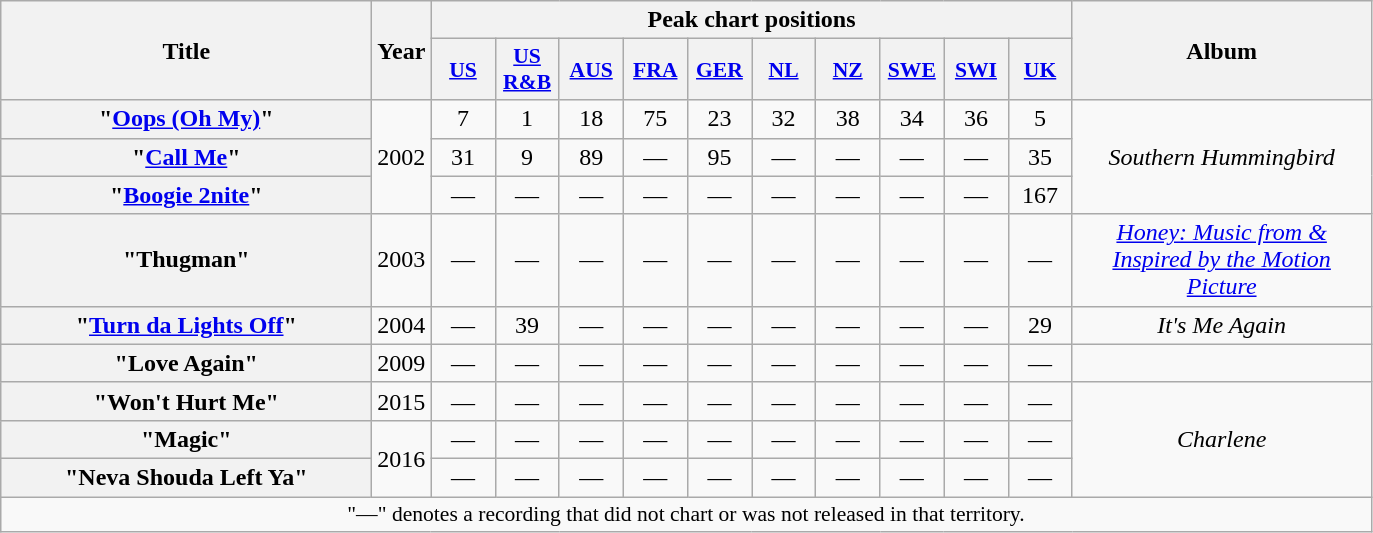<table class="wikitable plainrowheaders" style="text-align:center">
<tr>
<th scope="col" rowspan="2" style="width:15em;">Title</th>
<th scope="col" rowspan="2" style="width:1em;">Year</th>
<th scope="col" colspan="10">Peak chart positions</th>
<th scope="col" rowspan="2" style="width:12em;">Album</th>
</tr>
<tr>
<th scope="col" style="width:2.5em;font-size:90%;"><a href='#'>US</a><br></th>
<th scope="col" style="width:2.5em;font-size:90%;"><a href='#'>US<br>R&B</a><br></th>
<th scope="col" style="width:2.5em;font-size:90%;"><a href='#'>AUS</a><br></th>
<th scope="col" style="width:2.5em;font-size:90%;"><a href='#'>FRA</a><br></th>
<th scope="col" style="width:2.5em;font-size:90%;"><a href='#'>GER</a><br></th>
<th scope="col" style="width:2.5em;font-size:90%;"><a href='#'>NL</a><br></th>
<th scope="col" style="width:2.5em;font-size:90%;"><a href='#'>NZ</a><br></th>
<th scope="col" style="width:2.5em;font-size:90%;"><a href='#'>SWE</a><br></th>
<th scope="col" style="width:2.5em;font-size:90%;"><a href='#'>SWI</a><br></th>
<th scope="col" style="width:2.5em;font-size:90%;"><a href='#'>UK</a><br></th>
</tr>
<tr>
<th scope="row">"<a href='#'>Oops (Oh My)</a>"<br></th>
<td rowspan="3">2002</td>
<td>7</td>
<td>1</td>
<td>18</td>
<td>75</td>
<td>23</td>
<td>32</td>
<td>38</td>
<td>34</td>
<td>36</td>
<td>5</td>
<td rowspan="3"><em>Southern Hummingbird</em></td>
</tr>
<tr>
<th scope="row">"<a href='#'>Call Me</a>"</th>
<td>31</td>
<td>9</td>
<td>89</td>
<td>—</td>
<td>95</td>
<td>—</td>
<td>—</td>
<td>—</td>
<td>—</td>
<td>35</td>
</tr>
<tr>
<th scope="row">"<a href='#'>Boogie 2nite</a>"</th>
<td>—</td>
<td>—</td>
<td>—</td>
<td>—</td>
<td>—</td>
<td>—</td>
<td>—</td>
<td>—</td>
<td>—</td>
<td>167</td>
</tr>
<tr>
<th scope="row">"Thugman" <br> </th>
<td>2003</td>
<td>—</td>
<td>—</td>
<td>—</td>
<td>—</td>
<td>—</td>
<td>—</td>
<td>—</td>
<td>—</td>
<td>—</td>
<td>—</td>
<td><em><a href='#'>Honey: Music from & Inspired by the Motion Picture</a></em></td>
</tr>
<tr>
<th scope="row">"<a href='#'>Turn da Lights Off</a>"<br></th>
<td>2004</td>
<td>—</td>
<td>39</td>
<td>—</td>
<td>—</td>
<td>—</td>
<td>—</td>
<td>—</td>
<td>—</td>
<td>—</td>
<td>29</td>
<td><em>It's Me Again</em></td>
</tr>
<tr>
<th scope="row">"Love Again"</th>
<td>2009</td>
<td>—</td>
<td>—</td>
<td>—</td>
<td>—</td>
<td>—</td>
<td>—</td>
<td>—</td>
<td>—</td>
<td>—</td>
<td>—</td>
<td></td>
</tr>
<tr>
<th scope="row">"Won't Hurt Me"</th>
<td>2015</td>
<td>—</td>
<td>—</td>
<td>—</td>
<td>—</td>
<td>—</td>
<td>—</td>
<td>—</td>
<td>—</td>
<td>—</td>
<td>—</td>
<td rowspan="3"><em>Charlene</em></td>
</tr>
<tr>
<th scope="row">"Magic"</th>
<td rowspan="2">2016</td>
<td>—</td>
<td>—</td>
<td>—</td>
<td>—</td>
<td>—</td>
<td>—</td>
<td>—</td>
<td>—</td>
<td>—</td>
<td>—</td>
</tr>
<tr>
<th scope="row">"Neva Shouda Left Ya"</th>
<td>—</td>
<td>—</td>
<td>—</td>
<td>—</td>
<td>—</td>
<td>—</td>
<td>—</td>
<td>—</td>
<td>—</td>
<td>—</td>
</tr>
<tr>
<td colspan="13" style="font-size:90%">"—" denotes a recording that did not chart or was not released in that territory.</td>
</tr>
</table>
